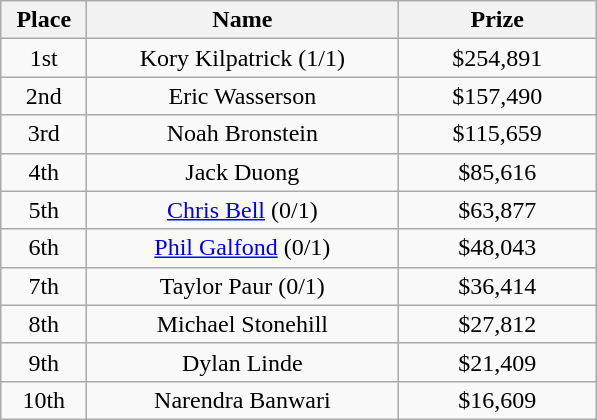<table class="wikitable">
<tr>
<th width="50">Place</th>
<th width="200">Name</th>
<th width="125">Prize</th>
</tr>
<tr>
<td align = "center">1st</td>
<td align = "center">Kory Kilpatrick (1/1)</td>
<td align = "center">$254,891</td>
</tr>
<tr>
<td align = "center">2nd</td>
<td align = "center">Eric Wasserson</td>
<td align = "center">$157,490</td>
</tr>
<tr>
<td align = "center">3rd</td>
<td align = "center">Noah Bronstein</td>
<td align = "center">$115,659</td>
</tr>
<tr>
<td align = "center">4th</td>
<td align = "center">Jack Duong</td>
<td align = "center">$85,616</td>
</tr>
<tr>
<td align = "center">5th</td>
<td align = "center"><a href='#'>Chris Bell</a> (0/1)</td>
<td align = "center">$63,877</td>
</tr>
<tr>
<td align = "center">6th</td>
<td align = "center"><a href='#'>Phil Galfond</a> (0/1)</td>
<td align = "center">$48,043</td>
</tr>
<tr>
<td align = "center">7th</td>
<td align = "center">Taylor Paur (0/1)</td>
<td align = "center">$36,414</td>
</tr>
<tr>
<td align = "center">8th</td>
<td align = "center">Michael Stonehill</td>
<td align = "center">$27,812</td>
</tr>
<tr>
<td align = "center">9th</td>
<td align = "center">Dylan Linde</td>
<td align = "center">$21,409</td>
</tr>
<tr>
<td align = "center">10th</td>
<td align = "center">Narendra Banwari</td>
<td align = "center">$16,609</td>
</tr>
</table>
